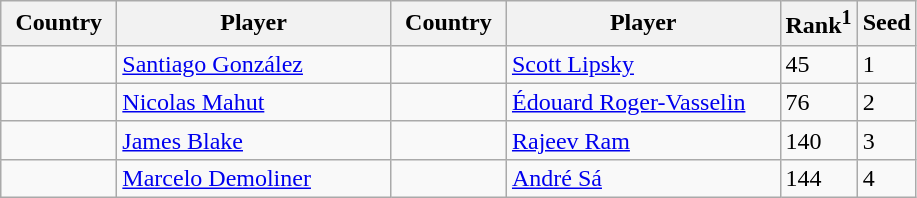<table class="sortable wikitable">
<tr>
<th width="70">Country</th>
<th width="175">Player</th>
<th width="70">Country</th>
<th width="175">Player</th>
<th>Rank<sup>1</sup></th>
<th>Seed</th>
</tr>
<tr>
<td></td>
<td><a href='#'>Santiago González</a></td>
<td></td>
<td><a href='#'>Scott Lipsky</a></td>
<td>45</td>
<td>1</td>
</tr>
<tr>
<td></td>
<td><a href='#'>Nicolas Mahut</a></td>
<td></td>
<td><a href='#'>Édouard Roger-Vasselin</a></td>
<td>76</td>
<td>2</td>
</tr>
<tr>
<td></td>
<td><a href='#'>James Blake</a></td>
<td></td>
<td><a href='#'>Rajeev Ram</a></td>
<td>140</td>
<td>3</td>
</tr>
<tr>
<td></td>
<td><a href='#'>Marcelo Demoliner</a></td>
<td></td>
<td><a href='#'>André Sá</a></td>
<td>144</td>
<td>4</td>
</tr>
</table>
